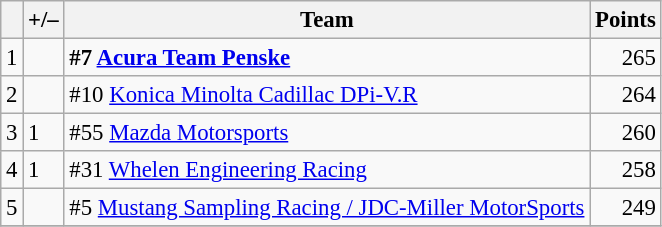<table class="wikitable" style="font-size: 95%;">
<tr>
<th scope="col"></th>
<th scope="col">+/–</th>
<th scope="col">Team</th>
<th scope="col">Points</th>
</tr>
<tr>
<td align=center>1</td>
<td align="left"></td>
<td><strong> #7 <a href='#'>Acura Team Penske</a></strong></td>
<td align=right>265</td>
</tr>
<tr>
<td align=center>2</td>
<td align="left"></td>
<td> #10 <a href='#'>Konica Minolta Cadillac DPi-V.R</a></td>
<td align=right>264</td>
</tr>
<tr>
<td align=center>3</td>
<td align="left"> 1</td>
<td>  #55 <a href='#'>Mazda Motorsports</a></td>
<td align=right>260</td>
</tr>
<tr>
<td align=center>4</td>
<td align="left"> 1</td>
<td> #31 <a href='#'>Whelen Engineering Racing</a></td>
<td align=right>258</td>
</tr>
<tr>
<td align=center>5</td>
<td align="left"></td>
<td> #5 <a href='#'>Mustang Sampling Racing / JDC-Miller MotorSports</a></td>
<td align=right>249</td>
</tr>
<tr>
</tr>
</table>
